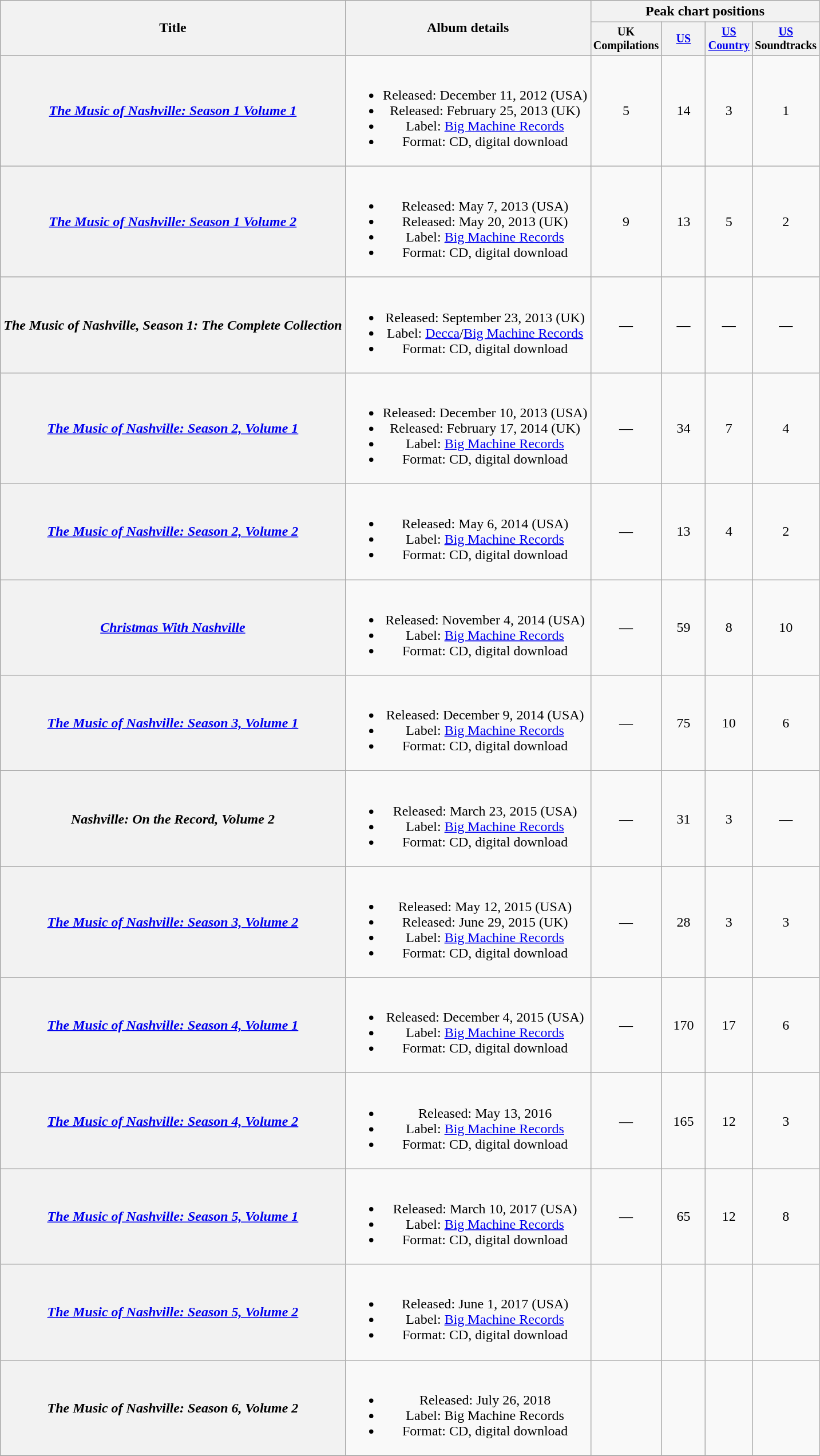<table class="wikitable plainrowheaders" style="text-align:center;">
<tr>
<th scope="col" rowspan="2">Title</th>
<th scope="col" rowspan="2">Album details</th>
<th colspan="4">Peak chart positions</th>
</tr>
<tr style="font-size:smaller;">
<th style="width:45px;">UK Compilations</th>
<th style="width:45px;"><a href='#'>US</a><br></th>
<th style="width:45px;"><a href='#'>US Country</a><br></th>
<th style="width:45px;"><a href='#'>US</a><br>Soundtracks</th>
</tr>
<tr>
<th scope="row"><em><a href='#'>The Music of Nashville: Season 1 Volume 1</a></em></th>
<td><br><ul><li>Released: December 11, 2012 (USA)</li><li>Released: February 25, 2013 (UK)</li><li>Label: <a href='#'>Big Machine Records</a></li><li>Format: CD, digital download</li></ul></td>
<td>5</td>
<td>14</td>
<td>3</td>
<td>1</td>
</tr>
<tr>
<th scope="row"><em><a href='#'>The Music of Nashville: Season 1 Volume 2</a></em></th>
<td><br><ul><li>Released: May 7, 2013 (USA)</li><li>Released: May 20, 2013 (UK)</li><li>Label: <a href='#'>Big Machine Records</a></li><li>Format: CD, digital download</li></ul></td>
<td>9</td>
<td>13</td>
<td>5</td>
<td>2</td>
</tr>
<tr>
<th scope="row"><em>The Music of Nashville, Season 1: The Complete Collection</em></th>
<td><br><ul><li>Released: September 23, 2013 (UK)</li><li>Label: <a href='#'>Decca</a>/<a href='#'>Big Machine Records</a></li><li>Format: CD, digital download</li></ul></td>
<td>—</td>
<td>—</td>
<td>—</td>
<td>—</td>
</tr>
<tr>
<th scope="row"><em><a href='#'>The Music of Nashville: Season 2, Volume 1</a></em></th>
<td><br><ul><li>Released: December 10, 2013 (USA)</li><li>Released: February 17, 2014 (UK)</li><li>Label: <a href='#'>Big Machine Records</a></li><li>Format: CD, digital download</li></ul></td>
<td>—</td>
<td>34</td>
<td>7</td>
<td>4</td>
</tr>
<tr>
<th scope="row"><em><a href='#'>The Music of Nashville: Season 2, Volume 2</a></em></th>
<td><br><ul><li>Released: May 6, 2014 (USA)</li><li>Label: <a href='#'>Big Machine Records</a></li><li>Format: CD, digital download</li></ul></td>
<td>—</td>
<td>13</td>
<td>4</td>
<td>2</td>
</tr>
<tr>
<th scope="row"><em><a href='#'>Christmas With Nashville</a></em></th>
<td><br><ul><li>Released: November 4, 2014 (USA)</li><li>Label: <a href='#'>Big Machine Records</a></li><li>Format: CD, digital download</li></ul></td>
<td>—</td>
<td>59</td>
<td>8</td>
<td>10</td>
</tr>
<tr>
<th scope="row"><em><a href='#'>The Music of Nashville: Season 3, Volume 1</a></em></th>
<td><br><ul><li>Released: December 9, 2014 (USA)</li><li>Label: <a href='#'>Big Machine Records</a></li><li>Format: CD, digital download</li></ul></td>
<td>—</td>
<td>75</td>
<td>10</td>
<td>6</td>
</tr>
<tr>
<th scope="row"><em>Nashville: On the Record, Volume 2</em></th>
<td><br><ul><li>Released: March 23, 2015 (USA)</li><li>Label: <a href='#'>Big Machine Records</a></li><li>Format: CD, digital download</li></ul></td>
<td>—</td>
<td>31</td>
<td>3</td>
<td>—</td>
</tr>
<tr>
<th scope="row"><em><a href='#'>The Music of Nashville: Season 3, Volume 2</a></em></th>
<td><br><ul><li>Released: May 12, 2015 (USA)</li><li>Released: June 29, 2015 (UK)</li><li>Label: <a href='#'>Big Machine Records</a></li><li>Format: CD, digital download</li></ul></td>
<td>—</td>
<td>28</td>
<td>3</td>
<td>3</td>
</tr>
<tr>
<th scope="row"><em><a href='#'>The Music of Nashville: Season 4, Volume 1</a></em></th>
<td><br><ul><li>Released: December 4, 2015 (USA)</li><li>Label: <a href='#'>Big Machine Records</a></li><li>Format: CD, digital download</li></ul></td>
<td>—</td>
<td>170</td>
<td>17</td>
<td>6</td>
</tr>
<tr>
<th scope="row"><em><a href='#'>The Music of Nashville: Season 4, Volume 2</a></em></th>
<td><br><ul><li>Released: May 13, 2016</li><li>Label: <a href='#'>Big Machine Records</a></li><li>Format: CD, digital download</li></ul></td>
<td>—</td>
<td>165</td>
<td>12</td>
<td>3</td>
</tr>
<tr>
<th scope="row"><em><a href='#'>The Music of Nashville: Season 5, Volume 1</a></em></th>
<td><br><ul><li>Released: March 10, 2017 (USA)</li><li>Label: <a href='#'>Big Machine Records</a></li><li>Format: CD, digital download</li></ul></td>
<td>—</td>
<td>65</td>
<td>12</td>
<td>8</td>
</tr>
<tr>
<th scope="row"><em><a href='#'>The Music of Nashville: Season 5, Volume 2</a></em></th>
<td><br><ul><li>Released: June 1, 2017 (USA)</li><li>Label: <a href='#'>Big Machine Records</a></li><li>Format: CD, digital download</li></ul></td>
<td></td>
<td></td>
<td></td>
<td></td>
</tr>
<tr>
<th scope="row"><em>The Music of Nashville: Season 6, Volume 2</em></th>
<td><br><ul><li>Released: July 26, 2018</li><li>Label: Big Machine Records</li><li>Format: CD, digital download</li></ul></td>
<td></td>
<td></td>
<td></td>
<td></td>
</tr>
<tr>
</tr>
</table>
